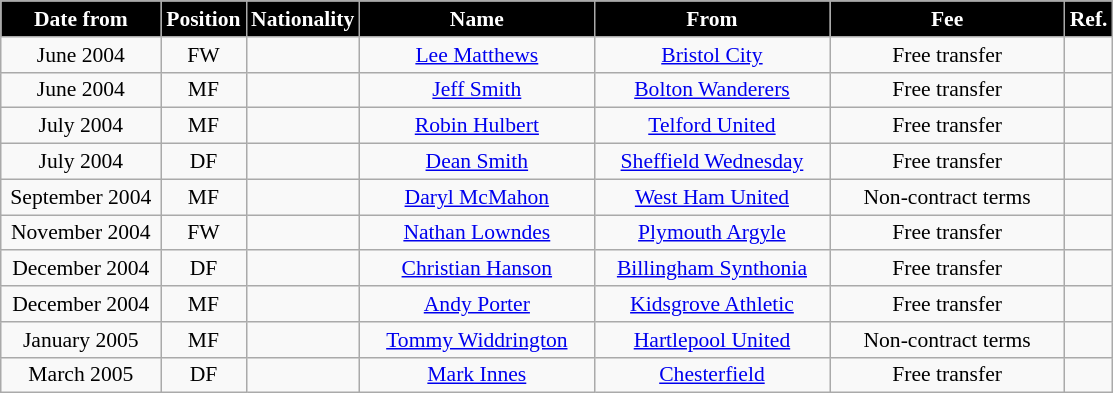<table class="wikitable" style="text-align:center; font-size:90%; ">
<tr>
<th style="background:#000000; color:white; width:100px;">Date from</th>
<th style="background:#000000; color:white; width:50px;">Position</th>
<th style="background:#000000; color:white; width:50px;">Nationality</th>
<th style="background:#000000; color:white; width:150px;">Name</th>
<th style="background:#000000; color:white; width:150px;">From</th>
<th style="background:#000000; color:white; width:150px;">Fee</th>
<th style="background:#000000; color:white; width:25px;">Ref.</th>
</tr>
<tr>
<td>June 2004</td>
<td>FW</td>
<td></td>
<td><a href='#'>Lee Matthews</a></td>
<td><a href='#'>Bristol City</a></td>
<td>Free transfer</td>
<td></td>
</tr>
<tr>
<td>June 2004</td>
<td>MF</td>
<td></td>
<td><a href='#'>Jeff Smith</a></td>
<td><a href='#'>Bolton Wanderers</a></td>
<td>Free transfer</td>
<td></td>
</tr>
<tr>
<td>July 2004</td>
<td>MF</td>
<td></td>
<td><a href='#'>Robin Hulbert</a></td>
<td><a href='#'>Telford United</a></td>
<td>Free transfer</td>
<td></td>
</tr>
<tr>
<td>July 2004</td>
<td>DF</td>
<td></td>
<td><a href='#'>Dean Smith</a></td>
<td><a href='#'>Sheffield Wednesday</a></td>
<td>Free transfer</td>
<td></td>
</tr>
<tr>
<td>September 2004</td>
<td>MF</td>
<td></td>
<td><a href='#'>Daryl McMahon</a></td>
<td><a href='#'>West Ham United</a></td>
<td>Non-contract terms</td>
<td></td>
</tr>
<tr>
<td>November 2004</td>
<td>FW</td>
<td></td>
<td><a href='#'>Nathan Lowndes</a></td>
<td><a href='#'>Plymouth Argyle</a></td>
<td>Free transfer</td>
<td></td>
</tr>
<tr>
<td>December 2004</td>
<td>DF</td>
<td></td>
<td><a href='#'>Christian Hanson</a></td>
<td><a href='#'>Billingham Synthonia</a></td>
<td>Free transfer</td>
<td></td>
</tr>
<tr>
<td>December 2004</td>
<td>MF</td>
<td></td>
<td><a href='#'>Andy Porter</a></td>
<td><a href='#'>Kidsgrove Athletic</a></td>
<td>Free transfer</td>
<td></td>
</tr>
<tr>
<td>January 2005</td>
<td>MF</td>
<td></td>
<td><a href='#'>Tommy Widdrington</a></td>
<td><a href='#'>Hartlepool United</a></td>
<td>Non-contract terms</td>
<td></td>
</tr>
<tr>
<td>March 2005</td>
<td>DF</td>
<td></td>
<td><a href='#'>Mark Innes</a></td>
<td><a href='#'>Chesterfield</a></td>
<td>Free transfer</td>
<td></td>
</tr>
</table>
